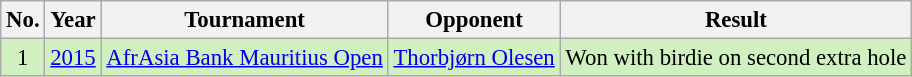<table class="wikitable" style="font-size:95%;">
<tr>
<th>No.</th>
<th>Year</th>
<th>Tournament</th>
<th>Opponent</th>
<th>Result</th>
</tr>
<tr style="background:#D0F0C0;">
<td align=center>1</td>
<td><a href='#'>2015</a></td>
<td><a href='#'>AfrAsia Bank Mauritius Open</a></td>
<td> <a href='#'>Thorbjørn Olesen</a></td>
<td>Won with birdie on second extra hole</td>
</tr>
</table>
